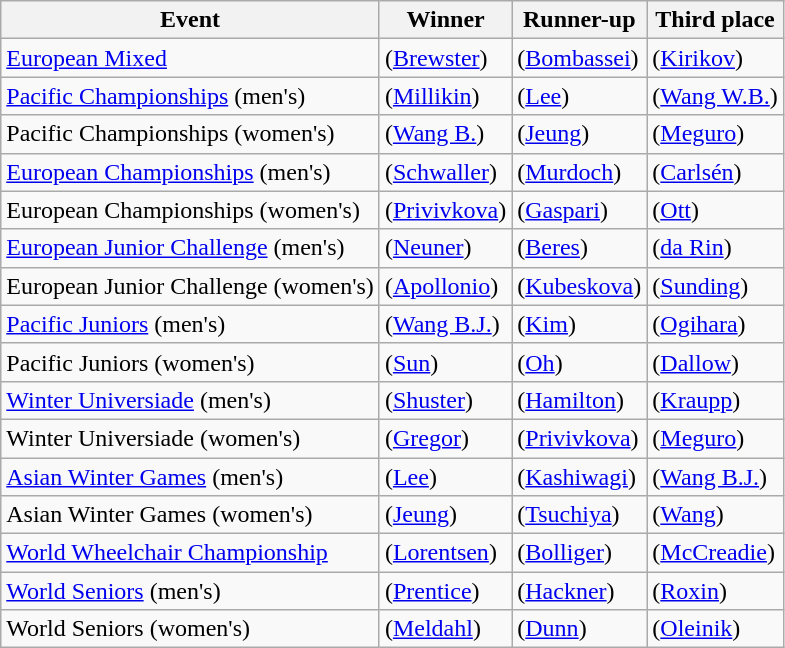<table class="wikitable">
<tr>
<th>Event</th>
<th>Winner</th>
<th>Runner-up</th>
<th>Third place</th>
</tr>
<tr>
<td><a href='#'>European Mixed</a></td>
<td> (<a href='#'>Brewster</a>)</td>
<td> (<a href='#'>Bombassei</a>)</td>
<td> (<a href='#'>Kirikov</a>)</td>
</tr>
<tr>
<td><a href='#'>Pacific Championships</a> (men's)</td>
<td> (<a href='#'>Millikin</a>)</td>
<td> (<a href='#'>Lee</a>)</td>
<td> (<a href='#'>Wang W.B.</a>)</td>
</tr>
<tr>
<td>Pacific Championships (women's)</td>
<td> (<a href='#'>Wang B.</a>)</td>
<td> (<a href='#'>Jeung</a>)</td>
<td> (<a href='#'>Meguro</a>)</td>
</tr>
<tr>
<td><a href='#'>European Championships</a> (men's)</td>
<td> (<a href='#'>Schwaller</a>)</td>
<td> (<a href='#'>Murdoch</a>)</td>
<td> (<a href='#'>Carlsén</a>)</td>
</tr>
<tr>
<td>European Championships (women's)</td>
<td> (<a href='#'>Privivkova</a>)</td>
<td> (<a href='#'>Gaspari</a>)</td>
<td> (<a href='#'>Ott</a>)</td>
</tr>
<tr>
<td><a href='#'>European Junior Challenge</a> (men's)</td>
<td> (<a href='#'>Neuner</a>)</td>
<td> (<a href='#'>Beres</a>)</td>
<td> (<a href='#'>da Rin</a>)</td>
</tr>
<tr>
<td>European Junior Challenge (women's)</td>
<td> (<a href='#'>Apollonio</a>)</td>
<td> (<a href='#'>Kubeskova</a>)</td>
<td> (<a href='#'>Sunding</a>)</td>
</tr>
<tr>
<td><a href='#'>Pacific Juniors</a> (men's)</td>
<td> (<a href='#'>Wang B.J.</a>)</td>
<td> (<a href='#'>Kim</a>)</td>
<td> (<a href='#'>Ogihara</a>)</td>
</tr>
<tr>
<td>Pacific Juniors (women's)</td>
<td> (<a href='#'>Sun</a>)</td>
<td> (<a href='#'>Oh</a>)</td>
<td> (<a href='#'>Dallow</a>)</td>
</tr>
<tr>
<td><a href='#'>Winter Universiade</a> (men's)</td>
<td> (<a href='#'>Shuster</a>)</td>
<td> (<a href='#'>Hamilton</a>)</td>
<td> (<a href='#'>Kraupp</a>)</td>
</tr>
<tr>
<td>Winter Universiade (women's)</td>
<td> (<a href='#'>Gregor</a>)</td>
<td> (<a href='#'>Privivkova</a>)</td>
<td> (<a href='#'>Meguro</a>)</td>
</tr>
<tr>
<td><a href='#'>Asian Winter Games</a> (men's)</td>
<td> (<a href='#'>Lee</a>)</td>
<td> (<a href='#'>Kashiwagi</a>)</td>
<td> (<a href='#'>Wang B.J.</a>)</td>
</tr>
<tr>
<td>Asian Winter Games (women's)</td>
<td> (<a href='#'>Jeung</a>)</td>
<td> (<a href='#'>Tsuchiya</a>)</td>
<td> (<a href='#'>Wang</a>)</td>
</tr>
<tr>
<td><a href='#'>World Wheelchair Championship</a></td>
<td> (<a href='#'>Lorentsen</a>)</td>
<td> (<a href='#'>Bolliger</a>)</td>
<td> (<a href='#'>McCreadie</a>)</td>
</tr>
<tr>
<td><a href='#'>World Seniors</a> (men's)</td>
<td> (<a href='#'>Prentice</a>)</td>
<td> (<a href='#'>Hackner</a>)</td>
<td> (<a href='#'>Roxin</a>)</td>
</tr>
<tr>
<td>World Seniors (women's)</td>
<td> (<a href='#'>Meldahl</a>)</td>
<td> (<a href='#'>Dunn</a>)</td>
<td> (<a href='#'>Oleinik</a>)</td>
</tr>
</table>
